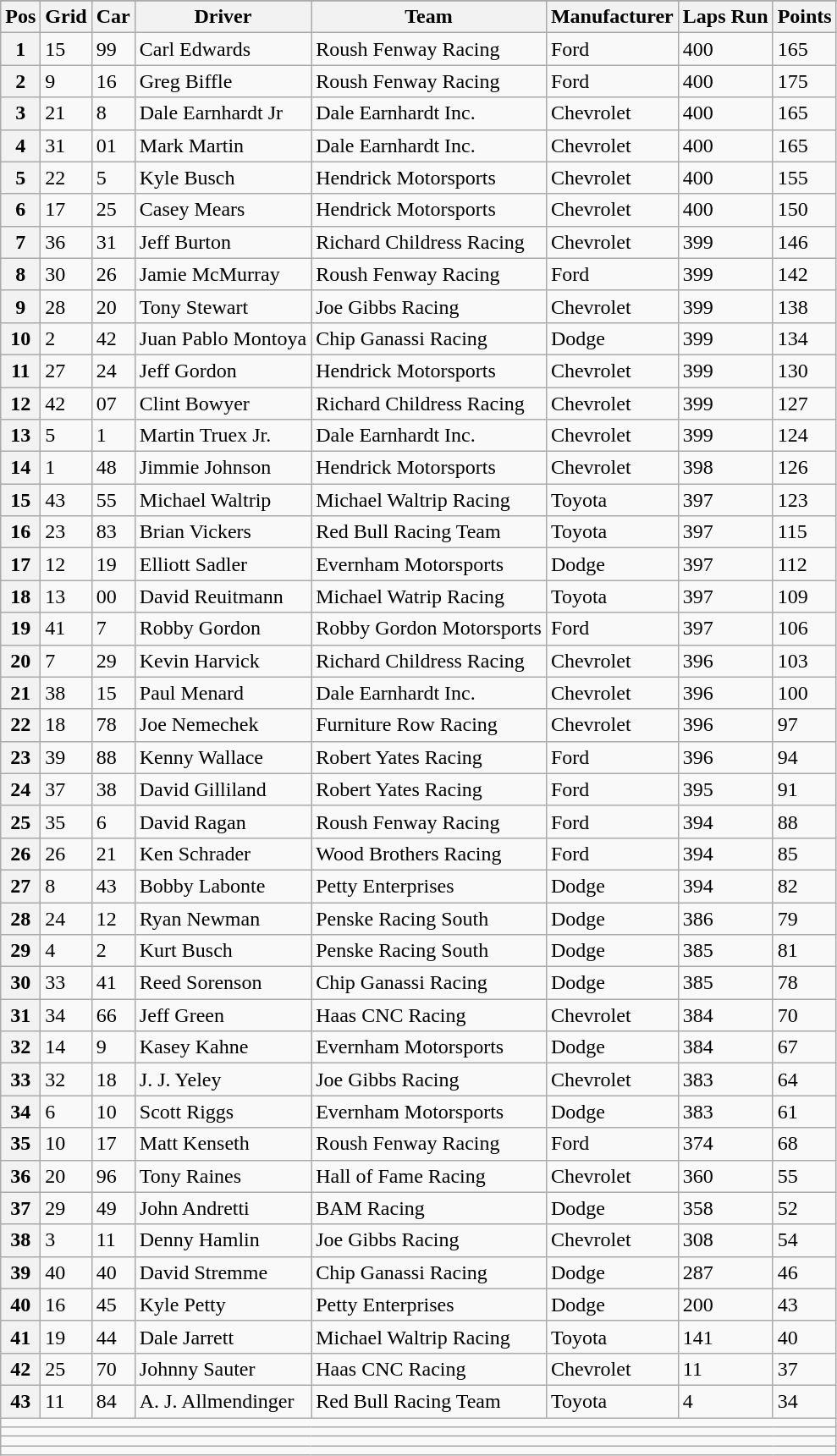<table class="wikitable" border="1">
<tr>
</tr>
<tr>
<th scope="col">Pos</th>
<th scope="col">Grid</th>
<th scope="col">Car</th>
<th scope="col">Driver</th>
<th scope="col">Team</th>
<th scope="col">Manufacturer</th>
<th scope="col">Laps Run</th>
<th scope="col">Points</th>
</tr>
<tr>
<th scope="row">1</th>
<td>15</td>
<td>99</td>
<td>Carl Edwards</td>
<td>Roush Fenway Racing</td>
<td>Ford</td>
<td>400</td>
<td>165</td>
</tr>
<tr>
<th scope="row">2</th>
<td>9</td>
<td>16</td>
<td>Greg Biffle</td>
<td>Roush Fenway Racing</td>
<td>Ford</td>
<td>400</td>
<td>175</td>
</tr>
<tr>
<th scope="row">3</th>
<td>21</td>
<td>8</td>
<td>Dale Earnhardt Jr</td>
<td>Dale Earnhardt Inc.</td>
<td>Chevrolet</td>
<td>400</td>
<td>165</td>
</tr>
<tr>
<th scope="row">4</th>
<td>31</td>
<td>01</td>
<td>Mark Martin</td>
<td>Dale Earnhardt Inc.</td>
<td>Chevrolet</td>
<td>400</td>
<td>165</td>
</tr>
<tr>
<th scope="row">5</th>
<td>22</td>
<td>5</td>
<td>Kyle Busch</td>
<td>Hendrick Motorsports</td>
<td>Chevrolet</td>
<td>400</td>
<td>155</td>
</tr>
<tr>
<th scope="row">6</th>
<td>17</td>
<td>25</td>
<td>Casey Mears</td>
<td>Hendrick Motorsports</td>
<td>Chevrolet</td>
<td>400</td>
<td>150</td>
</tr>
<tr>
<th scope="row">7</th>
<td>36</td>
<td>31</td>
<td>Jeff Burton</td>
<td>Richard Childress Racing</td>
<td>Chevrolet</td>
<td>399</td>
<td>146</td>
</tr>
<tr>
<th scope="row">8</th>
<td>30</td>
<td>26</td>
<td>Jamie McMurray</td>
<td>Roush Fenway Racing</td>
<td>Ford</td>
<td>399</td>
<td>142</td>
</tr>
<tr>
<th scope="row">9</th>
<td>28</td>
<td>20</td>
<td>Tony Stewart</td>
<td>Joe Gibbs Racing</td>
<td>Chevrolet</td>
<td>399</td>
<td>138</td>
</tr>
<tr>
<th scope="row">10</th>
<td>2</td>
<td>42</td>
<td>Juan Pablo Montoya</td>
<td>Chip Ganassi Racing</td>
<td>Dodge</td>
<td>399</td>
<td>134</td>
</tr>
<tr>
<th scope="row">11</th>
<td>27</td>
<td>24</td>
<td>Jeff Gordon</td>
<td>Hendrick Motorsports</td>
<td>Chevrolet</td>
<td>399</td>
<td>130</td>
</tr>
<tr>
<th scope="row">12</th>
<td>42</td>
<td>07</td>
<td>Clint Bowyer</td>
<td>Richard Childress Racing</td>
<td>Chevrolet</td>
<td>399</td>
<td>127</td>
</tr>
<tr>
<th scope="row">13</th>
<td>5</td>
<td>1</td>
<td>Martin Truex Jr.</td>
<td>Dale Earnhardt Inc.</td>
<td>Chevrolet</td>
<td>399</td>
<td>124</td>
</tr>
<tr>
<th scope="row">14</th>
<td>1</td>
<td>48</td>
<td>Jimmie Johnson</td>
<td>Hendrick Motorsports</td>
<td>Chevrolet</td>
<td>398</td>
<td>126</td>
</tr>
<tr>
<th scope="row">15</th>
<td>43</td>
<td>55</td>
<td>Michael Waltrip</td>
<td>Michael Waltrip Racing</td>
<td>Toyota</td>
<td>397</td>
<td>123</td>
</tr>
<tr>
<th scope="row">16</th>
<td>23</td>
<td>83</td>
<td>Brian Vickers</td>
<td>Red Bull Racing Team</td>
<td>Toyota</td>
<td>397</td>
<td>115</td>
</tr>
<tr>
<th scope="row">17</th>
<td>12</td>
<td>19</td>
<td>Elliott Sadler</td>
<td>Evernham Motorsports</td>
<td>Dodge</td>
<td>397</td>
<td>112</td>
</tr>
<tr>
<th scope="row">18</th>
<td>13</td>
<td>00</td>
<td>David Reuitmann</td>
<td>Michael Watrip Racing</td>
<td>Toyota</td>
<td>397</td>
<td>109</td>
</tr>
<tr>
<th scope="row">19</th>
<td>41</td>
<td>7</td>
<td>Robby Gordon</td>
<td>Robby Gordon Motorsports</td>
<td>Ford</td>
<td>397</td>
<td>106</td>
</tr>
<tr>
<th scope="row">20</th>
<td>7</td>
<td>29</td>
<td>Kevin Harvick</td>
<td>Richard Childress Racing</td>
<td>Chevrolet</td>
<td>396</td>
<td>103</td>
</tr>
<tr>
<th scope="row">21</th>
<td>38</td>
<td>15</td>
<td>Paul Menard</td>
<td>Dale Earnhardt Inc.</td>
<td>Chevrolet</td>
<td>396</td>
<td>100</td>
</tr>
<tr>
<th scope="row">22</th>
<td>18</td>
<td>78</td>
<td>Joe Nemechek</td>
<td>Furniture Row Racing</td>
<td>Chevrolet</td>
<td>396</td>
<td>97</td>
</tr>
<tr>
<th scope="row">23</th>
<td>39</td>
<td>88</td>
<td>Kenny Wallace</td>
<td>Robert Yates Racing</td>
<td>Ford</td>
<td>396</td>
<td>94</td>
</tr>
<tr>
<th scope="row">24</th>
<td>37</td>
<td>38</td>
<td>David Gilliland</td>
<td>Robert Yates Racing</td>
<td>Ford</td>
<td>395</td>
<td>91</td>
</tr>
<tr>
<th scope="row">25</th>
<td>35</td>
<td>6</td>
<td>David Ragan</td>
<td>Roush Fenway Racing</td>
<td>Ford</td>
<td>394</td>
<td>88</td>
</tr>
<tr>
<th scope="row">26</th>
<td>26</td>
<td>21</td>
<td>Ken Schrader</td>
<td>Wood Brothers Racing</td>
<td>Ford</td>
<td>394</td>
<td>85</td>
</tr>
<tr>
<th scope="row">27</th>
<td>8</td>
<td>43</td>
<td>Bobby Labonte</td>
<td>Petty Enterprises</td>
<td>Dodge</td>
<td>394</td>
<td>82</td>
</tr>
<tr>
<th scope="row">28</th>
<td>24</td>
<td>12</td>
<td>Ryan Newman</td>
<td>Penske Racing South</td>
<td>Dodge</td>
<td>386</td>
<td>79</td>
</tr>
<tr>
<th scope="row">29</th>
<td>4</td>
<td>2</td>
<td>Kurt Busch</td>
<td>Penske Racing South</td>
<td>Dodge</td>
<td>385</td>
<td>81</td>
</tr>
<tr>
<th scope="row">30</th>
<td>33</td>
<td>41</td>
<td>Reed Sorenson</td>
<td>Chip Ganassi Racing</td>
<td>Dodge</td>
<td>385</td>
<td>78</td>
</tr>
<tr>
<th scope="row">31</th>
<td>34</td>
<td>66</td>
<td>Jeff Green</td>
<td>Haas CNC Racing</td>
<td>Chevrolet</td>
<td>384</td>
<td>70</td>
</tr>
<tr>
<th scope="row">32</th>
<td>14</td>
<td>9</td>
<td>Kasey Kahne</td>
<td>Evernham Motorsports</td>
<td>Dodge</td>
<td>384</td>
<td>67</td>
</tr>
<tr>
<th scope="row">33</th>
<td>32</td>
<td>18</td>
<td>J. J. Yeley</td>
<td>Joe Gibbs Racing</td>
<td>Chevrolet</td>
<td>383</td>
<td>64</td>
</tr>
<tr>
<th scope="row">34</th>
<td>6</td>
<td>10</td>
<td>Scott Riggs</td>
<td>Evernham Motorsports</td>
<td>Dodge</td>
<td>383</td>
<td>61</td>
</tr>
<tr>
<th scope="row">35</th>
<td>10</td>
<td>17</td>
<td>Matt Kenseth</td>
<td>Roush Fenway Racing</td>
<td>Ford</td>
<td>374</td>
<td>68</td>
</tr>
<tr>
<th scope="row">36</th>
<td>20</td>
<td>96</td>
<td>Tony Raines</td>
<td>Hall of Fame Racing</td>
<td>Chevrolet</td>
<td>360</td>
<td>55</td>
</tr>
<tr>
<th scope="row">37</th>
<td>29</td>
<td>49</td>
<td>John Andretti</td>
<td>BAM Racing</td>
<td>Dodge</td>
<td>358</td>
<td>52</td>
</tr>
<tr>
<th scope="row">38</th>
<td>3</td>
<td>11</td>
<td>Denny Hamlin</td>
<td>Joe Gibbs Racing</td>
<td>Chevrolet</td>
<td>308</td>
<td>54</td>
</tr>
<tr>
<th scope="row">39</th>
<td>40</td>
<td>40</td>
<td>David Stremme</td>
<td>Chip Ganassi Racing</td>
<td>Dodge</td>
<td>287</td>
<td>46</td>
</tr>
<tr>
<th scope="row">40</th>
<td>16</td>
<td>45</td>
<td>Kyle Petty</td>
<td>Petty Enterprises</td>
<td>Dodge</td>
<td>200</td>
<td>43</td>
</tr>
<tr>
<th scope="row">41</th>
<td>19</td>
<td>44</td>
<td>Dale Jarrett</td>
<td>Michael Waltrip Racing</td>
<td>Toyota</td>
<td>141</td>
<td>40</td>
</tr>
<tr>
<th scope="row">42</th>
<td>25</td>
<td>70</td>
<td>Johnny Sauter</td>
<td>Haas CNC Racing</td>
<td>Chevrolet</td>
<td>11</td>
<td>37</td>
</tr>
<tr>
<th scope="row">43</th>
<td>11</td>
<td>84</td>
<td>A. J. Allmendinger</td>
<td>Red Bull Racing Team</td>
<td>Toyota</td>
<td>4</td>
<td>34</td>
</tr>
<tr class="sortbottom">
<td colspan="9"></td>
</tr>
<tr class="sortbottom">
<td colspan="9"></td>
</tr>
<tr class="sortbottom">
<td colspan="9"></td>
</tr>
<tr class="sortbottom">
<td colspan="9"></td>
</tr>
</table>
